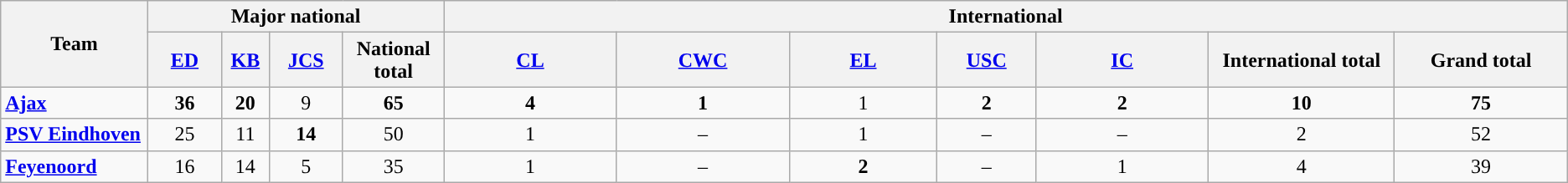<table class="wikitable sortable">
<tr>
<th rowspan="2" style="width:5%;">Team</th>
<th colspan="4" style="width:17%;">Major national</th>
<th colspan="7" style="width:19%;">International</th>
</tr>
<tr>
<th style="width:3%;" class="sortable"><a href='#'>ED</a></th>
<th style="width:1%;" class="sortable"><a href='#'>KB</a></th>
<th style="width:3%;" class="sortable"><a href='#'>JCS</a></th>
<th style="width:2%;" class="sortable">National total</th>
<th style="width:7%;" class="sortable"><a href='#'>CL</a></th>
<th style="width:7%;" class="sortable"><a href='#'>CWC</a></th>
<th style="width:6%;" class="sortable"><a href='#'>EL</a></th>
<th style="width:4%;" class="sortable"><a href='#'>USC</a></th>
<th style="width:7%;" class="sortable"><a href='#'>IC</a></th>
<th style="width:7%;" class="sortable">International total</th>
<th style="width:7%;" class="sortable">Grand total</th>
</tr>
<tr>
<td><strong><a href='#'>Ajax</a></strong></td>
<td align=center><strong>36</strong></td>
<td align=center><strong>20</strong></td>
<td align=center>9</td>
<td align=center><strong>65</strong></td>
<td align=center><strong>4</strong></td>
<td align=center><strong>1</strong></td>
<td align=center>1</td>
<td align=center><strong>2</strong></td>
<td align=center><strong>2</strong></td>
<td align=center><strong>10</strong></td>
<td align=center><strong>75</strong></td>
</tr>
<tr>
<td><strong><a href='#'>PSV Eindhoven</a></strong></td>
<td align=center>25</td>
<td align=center>11</td>
<td align=center><strong>14</strong></td>
<td align=center>50</td>
<td align=center>1</td>
<td align=center>–</td>
<td align=center>1</td>
<td align=center>–</td>
<td align=center>–</td>
<td align=center>2</td>
<td align=center>52</td>
</tr>
<tr>
<td><strong><a href='#'>Feyenoord</a></strong></td>
<td align=center>16</td>
<td align=center>14</td>
<td align=center>5</td>
<td align=center>35</td>
<td align=center>1</td>
<td align=center>–</td>
<td align=center><strong>2</strong></td>
<td align=center>–</td>
<td align=center>1</td>
<td align=center>4</td>
<td align=center>39</td>
</tr>
</table>
